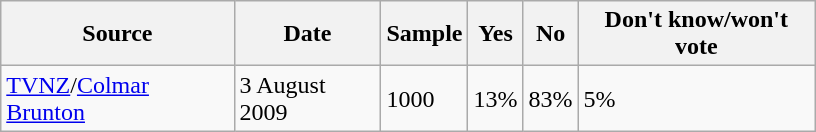<table class="wikitable" style="width:43%;">
<tr>
<th>Source</th>
<th>Date</th>
<th>Sample</th>
<th>Yes</th>
<th>No</th>
<th>Don't know/won't vote</th>
</tr>
<tr>
<td><a href='#'>TVNZ</a>/<a href='#'>Colmar Brunton</a></td>
<td>3 August 2009</td>
<td>1000</td>
<td>13%</td>
<td>83%</td>
<td>5%</td>
</tr>
</table>
